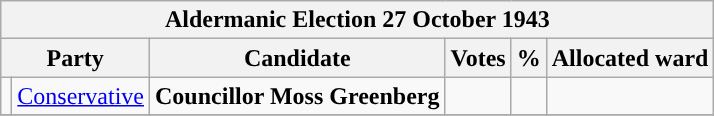<table class="wikitable">
<tr>
<th colspan="6"><strong>Aldermanic Election 27 October 1943</strong></th>
</tr>
<tr>
<th colspan="2">Party</th>
<th>Candidate</th>
<th>Votes</th>
<th>%</th>
<th>Allocated ward</th>
</tr>
<tr>
<td style="background-color:"></td>
<td><a href='#'>Conservative</a></td>
<td><strong>Councillor Moss Greenberg</strong></td>
<td></td>
<td></td>
<td></td>
</tr>
<tr>
</tr>
</table>
